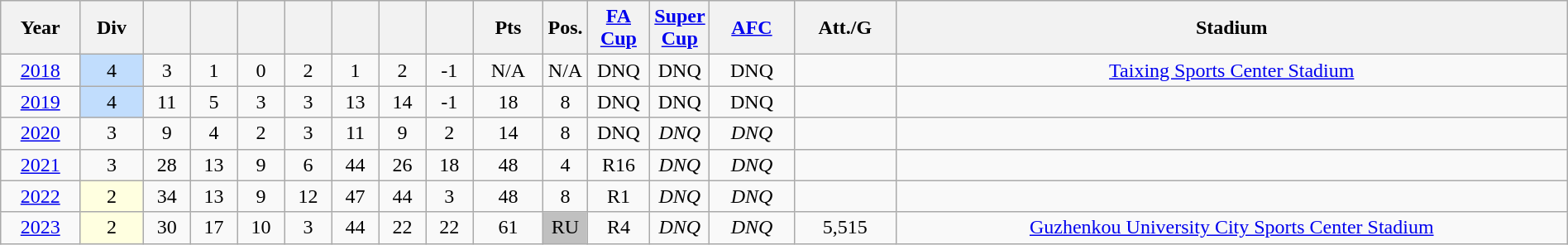<table class="wikitable sortable" width=100% style=text-align:Center>
<tr>
<th>Year</th>
<th>Div</th>
<th></th>
<th></th>
<th></th>
<th></th>
<th></th>
<th></th>
<th></th>
<th>Pts</th>
<th width=2%>Pos.</th>
<th width=4%><a href='#'>FA Cup</a></th>
<th width=2%><a href='#'>Super Cup</a></th>
<th><a href='#'>AFC</a></th>
<th>Att./G</th>
<th>Stadium</th>
</tr>
<tr>
<td><a href='#'>2018</a></td>
<td bgcolor="#c1ddfd">4</td>
<td>3</td>
<td>1</td>
<td>0</td>
<td>2</td>
<td>1</td>
<td>2</td>
<td>-1</td>
<td>N/A</td>
<td>N/A</td>
<td>DNQ</td>
<td>DNQ</td>
<td>DNQ</td>
<td></td>
<td><a href='#'>Taixing Sports Center Stadium</a></td>
</tr>
<tr>
<td><a href='#'>2019</a></td>
<td bgcolor="#c1ddfd">4</td>
<td>11</td>
<td>5</td>
<td>3</td>
<td>3</td>
<td>13</td>
<td>14</td>
<td>-1</td>
<td>18</td>
<td>8</td>
<td>DNQ</td>
<td>DNQ</td>
<td>DNQ</td>
<td></td>
<td></td>
</tr>
<tr>
<td><a href='#'>2020</a></td>
<td>3</td>
<td>9</td>
<td>4</td>
<td>2</td>
<td>3</td>
<td>11</td>
<td>9</td>
<td>2</td>
<td>14</td>
<td>8</td>
<td>DNQ</td>
<td><em>DNQ</em></td>
<td><em>DNQ</em></td>
<td></td>
<td></td>
</tr>
<tr>
<td><a href='#'>2021</a></td>
<td>3</td>
<td>28</td>
<td>13</td>
<td>9</td>
<td>6</td>
<td>44</td>
<td>26</td>
<td>18</td>
<td>48</td>
<td>4</td>
<td>R16</td>
<td><em>DNQ</em></td>
<td><em>DNQ</em></td>
<td></td>
<td></td>
</tr>
<tr>
<td><a href='#'>2022</a></td>
<td bgcolor="#FFFFE0">2</td>
<td>34</td>
<td>13</td>
<td>9</td>
<td>12</td>
<td>47</td>
<td>44</td>
<td>3</td>
<td>48</td>
<td>8</td>
<td>R1</td>
<td><em>DNQ</em></td>
<td><em>DNQ</em></td>
<td></td>
<td></td>
</tr>
<tr>
<td><a href='#'>2023</a></td>
<td bgcolor="#FFFFE0">2</td>
<td>30</td>
<td>17</td>
<td>10</td>
<td>3</td>
<td>44</td>
<td>22</td>
<td>22</td>
<td>61</td>
<td bgcolor=silver>RU</td>
<td>R4</td>
<td><em>DNQ</em></td>
<td><em>DNQ</em></td>
<td>5,515</td>
<td><a href='#'>Guzhenkou University City Sports Center Stadium</a></td>
</tr>
</table>
